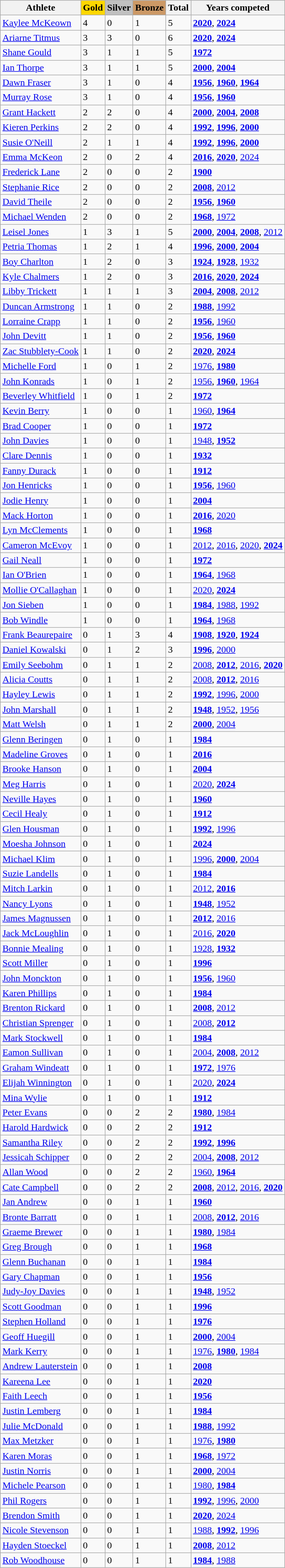<table class="wikitable sortable">
<tr>
<th scope=col>Athlete</th>
<th scope=col style=background-color:gold>Gold</th>
<th scope=col style=background-color:silver>Silver</th>
<th scope=col style=background-color:#CC9966>Bronze</th>
<th scope-col>Total</th>
<th scope-col>Years competed</th>
</tr>
<tr>
<td><a href='#'>Kaylee McKeown</a></td>
<td>4</td>
<td>0</td>
<td>1</td>
<td>5</td>
<td><a href='#'><strong>2020</strong></a>, <a href='#'><strong>2024</strong></a></td>
</tr>
<tr>
<td><a href='#'>Ariarne Titmus</a></td>
<td>3</td>
<td>3</td>
<td>0</td>
<td>6</td>
<td><a href='#'><strong>2020</strong></a>, <a href='#'><strong>2024</strong></a></td>
</tr>
<tr>
<td><a href='#'>Shane Gould</a></td>
<td>3</td>
<td>1</td>
<td>1</td>
<td>5</td>
<td><a href='#'><strong>1972</strong></a></td>
</tr>
<tr>
<td><a href='#'>Ian Thorpe</a></td>
<td>3</td>
<td>1</td>
<td>1</td>
<td>5</td>
<td><a href='#'><strong>2000</strong></a>, <a href='#'><strong>2004</strong></a></td>
</tr>
<tr>
<td><a href='#'>Dawn Fraser</a></td>
<td>3</td>
<td>1</td>
<td>0</td>
<td>4</td>
<td><a href='#'><strong>1956</strong></a>, <a href='#'><strong>1960</strong></a>, <a href='#'><strong>1964</strong></a></td>
</tr>
<tr>
<td><a href='#'>Murray Rose</a></td>
<td>3</td>
<td>1</td>
<td>0</td>
<td>4</td>
<td><a href='#'><strong>1956</strong></a>, <a href='#'><strong>1960</strong></a></td>
</tr>
<tr>
<td><a href='#'>Grant Hackett</a></td>
<td>2</td>
<td>2</td>
<td>0</td>
<td>4</td>
<td><a href='#'><strong>2000</strong></a>, <a href='#'><strong>2004</strong></a>, <a href='#'><strong>2008</strong></a></td>
</tr>
<tr>
<td><a href='#'>Kieren Perkins</a></td>
<td>2</td>
<td>2</td>
<td>0</td>
<td>4</td>
<td><a href='#'><strong>1992</strong></a>, <a href='#'><strong>1996</strong></a>, <a href='#'><strong>2000</strong></a></td>
</tr>
<tr>
<td><a href='#'>Susie O'Neill</a></td>
<td>2</td>
<td>1</td>
<td>1</td>
<td>4</td>
<td><a href='#'><strong>1992</strong></a>, <a href='#'><strong>1996</strong></a>, <a href='#'><strong>2000</strong></a></td>
</tr>
<tr>
<td><a href='#'>Emma McKeon</a></td>
<td>2</td>
<td>0</td>
<td>2</td>
<td>4</td>
<td><a href='#'><strong>2016</strong></a>, <a href='#'><strong>2020</strong></a>, <a href='#'>2024</a></td>
</tr>
<tr>
<td><a href='#'>Frederick Lane</a></td>
<td>2</td>
<td>0</td>
<td>0</td>
<td>2</td>
<td><a href='#'><strong>1900</strong></a></td>
</tr>
<tr>
<td><a href='#'>Stephanie Rice</a></td>
<td>2</td>
<td>0</td>
<td>0</td>
<td>2</td>
<td><a href='#'><strong>2008</strong></a>, <a href='#'>2012</a></td>
</tr>
<tr>
<td><a href='#'>David Theile</a></td>
<td>2</td>
<td>0</td>
<td>0</td>
<td>2</td>
<td><a href='#'><strong>1956</strong></a>, <a href='#'><strong>1960</strong></a></td>
</tr>
<tr>
<td><a href='#'>Michael Wenden</a></td>
<td>2</td>
<td>0</td>
<td>0</td>
<td>2</td>
<td><a href='#'><strong>1968</strong></a>, <a href='#'>1972</a></td>
</tr>
<tr>
<td><a href='#'>Leisel Jones</a></td>
<td>1</td>
<td>3</td>
<td>1</td>
<td>5</td>
<td><a href='#'><strong>2000</strong></a>, <a href='#'><strong>2004</strong></a>, <a href='#'><strong>2008</strong></a>, <a href='#'>2012</a></td>
</tr>
<tr>
<td><a href='#'>Petria Thomas</a></td>
<td>1</td>
<td>2</td>
<td>1</td>
<td>4</td>
<td><a href='#'><strong>1996</strong></a>, <a href='#'><strong>2000</strong></a>, <a href='#'><strong>2004</strong></a></td>
</tr>
<tr>
<td><a href='#'>Boy Charlton</a></td>
<td>1</td>
<td>2</td>
<td>0</td>
<td>3</td>
<td><a href='#'><strong>1924</strong></a>, <a href='#'><strong>1928</strong></a>, <a href='#'>1932</a></td>
</tr>
<tr>
<td><a href='#'>Kyle Chalmers</a></td>
<td>1</td>
<td>2</td>
<td>0</td>
<td>3</td>
<td><a href='#'><strong>2016</strong></a>, <a href='#'><strong>2020</strong></a>, <a href='#'><strong>2024</strong></a></td>
</tr>
<tr>
<td><a href='#'>Libby Trickett</a></td>
<td>1</td>
<td>1</td>
<td>1</td>
<td>3</td>
<td><a href='#'><strong>2004</strong></a>, <a href='#'><strong>2008</strong></a>, <a href='#'>2012</a></td>
</tr>
<tr>
<td><a href='#'>Duncan Armstrong</a></td>
<td>1</td>
<td>1</td>
<td>0</td>
<td>2</td>
<td><a href='#'><strong>1988</strong></a>, <a href='#'>1992</a></td>
</tr>
<tr>
<td><a href='#'>Lorraine Crapp</a></td>
<td>1</td>
<td>1</td>
<td>0</td>
<td>2</td>
<td><a href='#'><strong>1956</strong></a>, <a href='#'>1960</a></td>
</tr>
<tr>
<td><a href='#'>John Devitt</a></td>
<td>1</td>
<td>1</td>
<td>0</td>
<td>2</td>
<td><a href='#'><strong>1956</strong></a>, <a href='#'><strong>1960</strong></a></td>
</tr>
<tr>
<td><a href='#'>Zac Stubblety-Cook</a></td>
<td>1</td>
<td>1</td>
<td>0</td>
<td>2</td>
<td><a href='#'><strong>2020</strong></a>, <a href='#'><strong>2024</strong></a></td>
</tr>
<tr>
<td><a href='#'>Michelle Ford</a></td>
<td>1</td>
<td>0</td>
<td>1</td>
<td>2</td>
<td><a href='#'>1976</a>, <a href='#'><strong>1980</strong></a></td>
</tr>
<tr>
<td><a href='#'>John Konrads</a></td>
<td>1</td>
<td>0</td>
<td>1</td>
<td>2</td>
<td><a href='#'>1956</a>, <a href='#'><strong>1960</strong></a>, <a href='#'>1964</a></td>
</tr>
<tr>
<td><a href='#'>Beverley Whitfield</a></td>
<td>1</td>
<td>0</td>
<td>1</td>
<td>2</td>
<td><a href='#'><strong>1972</strong></a></td>
</tr>
<tr>
<td><a href='#'>Kevin Berry</a></td>
<td>1</td>
<td>0</td>
<td>0</td>
<td>1</td>
<td><a href='#'>1960</a>, <a href='#'><strong>1964</strong></a></td>
</tr>
<tr>
<td><a href='#'>Brad Cooper</a></td>
<td>1</td>
<td>0</td>
<td>0</td>
<td>1</td>
<td><a href='#'><strong>1972</strong></a></td>
</tr>
<tr>
<td><a href='#'>John Davies</a></td>
<td>1</td>
<td>0</td>
<td>0</td>
<td>1</td>
<td><a href='#'>1948</a>, <a href='#'><strong>1952</strong></a></td>
</tr>
<tr>
<td><a href='#'>Clare Dennis</a></td>
<td>1</td>
<td>0</td>
<td>0</td>
<td>1</td>
<td><a href='#'><strong>1932</strong></a></td>
</tr>
<tr>
<td><a href='#'>Fanny Durack</a></td>
<td>1</td>
<td>0</td>
<td>0</td>
<td>1</td>
<td><a href='#'><strong>1912</strong></a></td>
</tr>
<tr>
<td><a href='#'>Jon Henricks</a></td>
<td>1</td>
<td>0</td>
<td>0</td>
<td>1</td>
<td><a href='#'><strong>1956</strong></a>, <a href='#'>1960</a></td>
</tr>
<tr>
<td><a href='#'>Jodie Henry</a></td>
<td>1</td>
<td>0</td>
<td>0</td>
<td>1</td>
<td><a href='#'><strong>2004</strong></a></td>
</tr>
<tr>
<td><a href='#'>Mack Horton</a></td>
<td>1</td>
<td>0</td>
<td>0</td>
<td>1</td>
<td><a href='#'><strong>2016</strong></a>, <a href='#'>2020</a></td>
</tr>
<tr>
<td><a href='#'>Lyn McClements</a></td>
<td>1</td>
<td>0</td>
<td>0</td>
<td>1</td>
<td><a href='#'><strong>1968</strong></a></td>
</tr>
<tr>
<td><a href='#'>Cameron McEvoy</a></td>
<td>1</td>
<td>0</td>
<td>0</td>
<td>1</td>
<td><a href='#'>2012</a>, <a href='#'>2016</a>, <a href='#'>2020</a>, <strong><a href='#'>2024</a></strong></td>
</tr>
<tr>
<td><a href='#'>Gail Neall</a></td>
<td>1</td>
<td>0</td>
<td>0</td>
<td>1</td>
<td><strong><a href='#'>1972</a></strong></td>
</tr>
<tr>
<td><a href='#'>Ian O'Brien</a></td>
<td>1</td>
<td>0</td>
<td>0</td>
<td>1</td>
<td><strong><a href='#'>1964</a></strong>, <a href='#'>1968</a></td>
</tr>
<tr>
<td><a href='#'>Mollie O'Callaghan</a></td>
<td>1</td>
<td>0</td>
<td>0</td>
<td>1</td>
<td><a href='#'>2020</a>, <strong><a href='#'>2024</a></strong></td>
</tr>
<tr>
<td><a href='#'>Jon Sieben</a></td>
<td>1</td>
<td>0</td>
<td>0</td>
<td>1</td>
<td><strong><a href='#'>1984</a></strong>, <a href='#'>1988</a>, <a href='#'>1992</a></td>
</tr>
<tr>
<td><a href='#'>Bob Windle</a></td>
<td>1</td>
<td>0</td>
<td>0</td>
<td>1</td>
<td><strong><a href='#'>1964</a></strong>, <a href='#'>1968</a></td>
</tr>
<tr>
<td><a href='#'>Frank Beaurepaire</a></td>
<td>0</td>
<td>1</td>
<td>3</td>
<td>4</td>
<td><strong><a href='#'>1908</a></strong>, <strong><a href='#'>1920</a></strong>, <strong><a href='#'>1924</a></strong></td>
</tr>
<tr>
<td><a href='#'>Daniel Kowalski</a></td>
<td>0</td>
<td>1</td>
<td>2</td>
<td>3</td>
<td><strong><a href='#'>1996</a></strong>, <a href='#'>2000</a></td>
</tr>
<tr>
<td><a href='#'>Emily Seebohm</a></td>
<td>0</td>
<td>1</td>
<td>1</td>
<td>2</td>
<td><a href='#'>2008</a>, <strong><a href='#'>2012</a></strong>, <a href='#'>2016</a>, <strong><a href='#'>2020</a></strong></td>
</tr>
<tr>
<td><a href='#'>Alicia Coutts</a></td>
<td>0</td>
<td>1</td>
<td>1</td>
<td>2</td>
<td><a href='#'>2008</a>, <strong><a href='#'>2012</a></strong>, <a href='#'>2016</a></td>
</tr>
<tr>
<td><a href='#'>Hayley Lewis</a></td>
<td>0</td>
<td>1</td>
<td>1</td>
<td>2</td>
<td><strong><a href='#'>1992</a></strong>, <a href='#'>1996</a>, <a href='#'>2000</a></td>
</tr>
<tr>
<td><a href='#'>John Marshall</a></td>
<td>0</td>
<td>1</td>
<td>1</td>
<td>2</td>
<td><strong><a href='#'>1948</a></strong>, <a href='#'>1952</a>, <a href='#'>1956</a></td>
</tr>
<tr>
<td><a href='#'>Matt Welsh</a></td>
<td>0</td>
<td>1</td>
<td>1</td>
<td>2</td>
<td><strong><a href='#'>2000</a></strong>, <a href='#'>2004</a></td>
</tr>
<tr>
<td><a href='#'>Glenn Beringen</a></td>
<td>0</td>
<td>1</td>
<td>0</td>
<td>1</td>
<td><strong><a href='#'>1984</a></strong></td>
</tr>
<tr>
<td><a href='#'>Madeline Groves</a></td>
<td>0</td>
<td>1</td>
<td>0</td>
<td>1</td>
<td><strong><a href='#'>2016</a></strong></td>
</tr>
<tr>
<td><a href='#'>Brooke Hanson</a></td>
<td>0</td>
<td>1</td>
<td>0</td>
<td>1</td>
<td><strong><a href='#'>2004</a></strong></td>
</tr>
<tr>
<td><a href='#'>Meg Harris</a></td>
<td>0</td>
<td>1</td>
<td>0</td>
<td>1</td>
<td><a href='#'>2020</a>, <strong><a href='#'>2024</a></strong></td>
</tr>
<tr>
<td><a href='#'>Neville Hayes</a></td>
<td>0</td>
<td>1</td>
<td>0</td>
<td>1</td>
<td><strong><a href='#'>1960</a></strong></td>
</tr>
<tr>
<td><a href='#'>Cecil Healy</a></td>
<td>0</td>
<td>1</td>
<td>0</td>
<td>1</td>
<td><strong><a href='#'>1912</a></strong></td>
</tr>
<tr>
<td><a href='#'>Glen Housman</a></td>
<td>0</td>
<td>1</td>
<td>0</td>
<td>1</td>
<td><strong><a href='#'>1992</a></strong>, <a href='#'>1996</a></td>
</tr>
<tr>
<td><a href='#'>Moesha Johnson</a></td>
<td>0</td>
<td>1</td>
<td>0</td>
<td>1</td>
<td><strong><a href='#'>2024</a></strong></td>
</tr>
<tr>
<td><a href='#'>Michael Klim</a></td>
<td>0</td>
<td>1</td>
<td>0</td>
<td>1</td>
<td><a href='#'>1996</a>, <strong><a href='#'>2000</a></strong>, <a href='#'>2004</a></td>
</tr>
<tr>
<td><a href='#'>Suzie Landells</a></td>
<td>0</td>
<td>1</td>
<td>0</td>
<td>1</td>
<td><strong><a href='#'>1984</a></strong></td>
</tr>
<tr>
<td><a href='#'>Mitch Larkin</a></td>
<td>0</td>
<td>1</td>
<td>0</td>
<td>1</td>
<td><a href='#'>2012</a>, <strong><a href='#'>2016</a></strong></td>
</tr>
<tr>
<td><a href='#'>Nancy Lyons</a></td>
<td>0</td>
<td>1</td>
<td>0</td>
<td>1</td>
<td><strong><a href='#'>1948</a></strong>, <a href='#'>1952</a></td>
</tr>
<tr>
<td><a href='#'>James Magnussen</a></td>
<td>0</td>
<td>1</td>
<td>0</td>
<td>1</td>
<td><strong><a href='#'>2012</a></strong>, <a href='#'>2016</a></td>
</tr>
<tr>
<td><a href='#'>Jack McLoughlin</a></td>
<td>0</td>
<td>1</td>
<td>0</td>
<td>1</td>
<td><a href='#'>2016</a>, <strong><a href='#'>2020</a></strong></td>
</tr>
<tr>
<td><a href='#'>Bonnie Mealing</a></td>
<td>0</td>
<td>1</td>
<td>0</td>
<td>1</td>
<td><a href='#'>1928</a>, <strong><a href='#'>1932</a></strong></td>
</tr>
<tr>
<td><a href='#'>Scott Miller</a></td>
<td>0</td>
<td>1</td>
<td>0</td>
<td>1</td>
<td><strong><a href='#'>1996</a></strong></td>
</tr>
<tr>
<td><a href='#'>John Monckton</a></td>
<td>0</td>
<td>1</td>
<td>0</td>
<td>1</td>
<td><strong><a href='#'>1956</a></strong>, <a href='#'>1960</a></td>
</tr>
<tr>
<td><a href='#'>Karen Phillips</a></td>
<td>0</td>
<td>1</td>
<td>0</td>
<td>1</td>
<td><strong><a href='#'>1984</a></strong></td>
</tr>
<tr>
<td><a href='#'>Brenton Rickard</a></td>
<td>0</td>
<td>1</td>
<td>0</td>
<td>1</td>
<td><strong><a href='#'>2008</a></strong>, <a href='#'>2012</a></td>
</tr>
<tr>
<td><a href='#'>Christian Sprenger</a></td>
<td>0</td>
<td>1</td>
<td>0</td>
<td>1</td>
<td><a href='#'>2008</a>, <strong><a href='#'>2012</a></strong></td>
</tr>
<tr>
<td><a href='#'>Mark Stockwell</a></td>
<td>0</td>
<td>1</td>
<td>0</td>
<td>1</td>
<td><strong><a href='#'>1984</a></strong></td>
</tr>
<tr>
<td><a href='#'>Eamon Sullivan</a></td>
<td>0</td>
<td>1</td>
<td>0</td>
<td>1</td>
<td><a href='#'>2004</a>, <strong><a href='#'>2008</a></strong>, <a href='#'>2012</a></td>
</tr>
<tr>
<td><a href='#'>Graham Windeatt</a></td>
<td>0</td>
<td>1</td>
<td>0</td>
<td>1</td>
<td><strong><a href='#'>1972</a></strong>, <a href='#'>1976</a></td>
</tr>
<tr>
<td><a href='#'>Elijah Winnington</a></td>
<td>0</td>
<td>1</td>
<td>0</td>
<td>1</td>
<td><a href='#'>2020</a>, <strong><a href='#'>2024</a></strong></td>
</tr>
<tr>
<td><a href='#'>Mina Wylie</a></td>
<td>0</td>
<td>1</td>
<td>0</td>
<td>1</td>
<td><strong><a href='#'>1912</a></strong></td>
</tr>
<tr>
<td><a href='#'>Peter Evans</a></td>
<td>0</td>
<td>0</td>
<td>2</td>
<td>2</td>
<td><strong><a href='#'>1980</a></strong>, <a href='#'>1984</a></td>
</tr>
<tr>
<td><a href='#'>Harold Hardwick</a></td>
<td>0</td>
<td>0</td>
<td>2</td>
<td>2</td>
<td><strong><a href='#'>1912</a></strong></td>
</tr>
<tr>
<td><a href='#'>Samantha Riley</a></td>
<td>0</td>
<td>0</td>
<td>2</td>
<td>2</td>
<td><strong><a href='#'>1992</a></strong>, <strong><a href='#'>1996</a></strong></td>
</tr>
<tr>
<td><a href='#'>Jessicah Schipper</a></td>
<td>0</td>
<td>0</td>
<td>2</td>
<td>2</td>
<td><a href='#'>2004</a>, <strong><a href='#'>2008</a></strong>, <a href='#'>2012</a></td>
</tr>
<tr>
<td><a href='#'>Allan Wood</a></td>
<td>0</td>
<td>0</td>
<td>2</td>
<td>2</td>
<td><a href='#'>1960</a>, <strong><a href='#'>1964</a></strong></td>
</tr>
<tr>
<td><a href='#'>Cate Campbell</a></td>
<td>0</td>
<td>0</td>
<td>2</td>
<td>2</td>
<td><strong><a href='#'>2008</a></strong>, <a href='#'>2012</a>, <a href='#'>2016</a>, <strong><a href='#'>2020</a></strong></td>
</tr>
<tr>
<td><a href='#'>Jan Andrew</a></td>
<td>0</td>
<td>0</td>
<td>1</td>
<td>1</td>
<td><strong><a href='#'>1960</a></strong></td>
</tr>
<tr>
<td><a href='#'>Bronte Barratt</a></td>
<td>0</td>
<td>0</td>
<td>1</td>
<td>1</td>
<td><a href='#'>2008</a>, <strong><a href='#'>2012</a></strong>, <a href='#'>2016</a></td>
</tr>
<tr>
<td><a href='#'>Graeme Brewer</a></td>
<td>0</td>
<td>0</td>
<td>1</td>
<td>1</td>
<td><strong><a href='#'>1980</a></strong>, <a href='#'>1984</a></td>
</tr>
<tr>
<td><a href='#'>Greg Brough</a></td>
<td>0</td>
<td>0</td>
<td>1</td>
<td>1</td>
<td><strong><a href='#'>1968</a></strong></td>
</tr>
<tr>
<td><a href='#'>Glenn Buchanan</a></td>
<td>0</td>
<td>0</td>
<td>1</td>
<td>1</td>
<td><strong><a href='#'>1984</a></strong></td>
</tr>
<tr>
<td><a href='#'>Gary Chapman</a></td>
<td>0</td>
<td>0</td>
<td>1</td>
<td>1</td>
<td><strong><a href='#'>1956</a></strong></td>
</tr>
<tr>
<td><a href='#'>Judy-Joy Davies</a></td>
<td>0</td>
<td>0</td>
<td>1</td>
<td>1</td>
<td><a href='#'><strong>1948</strong></a>, <a href='#'>1952</a></td>
</tr>
<tr>
<td><a href='#'>Scott Goodman</a></td>
<td>0</td>
<td>0</td>
<td>1</td>
<td>1</td>
<td><strong><a href='#'>1996</a></strong></td>
</tr>
<tr>
<td><a href='#'>Stephen Holland</a></td>
<td>0</td>
<td>0</td>
<td>1</td>
<td>1</td>
<td><strong><a href='#'>1976</a></strong></td>
</tr>
<tr>
<td><a href='#'>Geoff Huegill</a></td>
<td>0</td>
<td>0</td>
<td>1</td>
<td>1</td>
<td><strong><a href='#'>2000</a></strong>, <a href='#'>2004</a></td>
</tr>
<tr>
<td><a href='#'>Mark Kerry</a></td>
<td>0</td>
<td>0</td>
<td>1</td>
<td>1</td>
<td><a href='#'>1976</a>, <strong><a href='#'>1980</a></strong>, <a href='#'>1984</a></td>
</tr>
<tr>
<td><a href='#'>Andrew Lauterstein</a></td>
<td>0</td>
<td>0</td>
<td>1</td>
<td>1</td>
<td><strong><a href='#'>2008</a></strong></td>
</tr>
<tr>
<td><a href='#'>Kareena Lee</a></td>
<td>0</td>
<td>0</td>
<td>1</td>
<td>1</td>
<td><strong><a href='#'>2020</a></strong></td>
</tr>
<tr>
<td><a href='#'>Faith Leech</a></td>
<td>0</td>
<td>0</td>
<td>1</td>
<td>1</td>
<td><strong><a href='#'>1956</a></strong></td>
</tr>
<tr>
<td><a href='#'>Justin Lemberg</a></td>
<td>0</td>
<td>0</td>
<td>1</td>
<td>1</td>
<td><strong><a href='#'>1984</a></strong></td>
</tr>
<tr>
<td><a href='#'>Julie McDonald</a></td>
<td>0</td>
<td>0</td>
<td>1</td>
<td>1</td>
<td><strong><a href='#'>1988</a></strong>, <a href='#'>1992</a></td>
</tr>
<tr>
<td><a href='#'>Max Metzker</a></td>
<td>0</td>
<td>0</td>
<td>1</td>
<td>1</td>
<td><a href='#'>1976</a>, <strong><a href='#'>1980</a></strong></td>
</tr>
<tr>
<td><a href='#'>Karen Moras</a></td>
<td>0</td>
<td>0</td>
<td>1</td>
<td>1</td>
<td><strong><a href='#'>1968</a></strong>, <a href='#'>1972</a></td>
</tr>
<tr>
<td><a href='#'>Justin Norris</a></td>
<td>0</td>
<td>0</td>
<td>1</td>
<td>1</td>
<td><strong><a href='#'>2000</a></strong>, <a href='#'>2004</a></td>
</tr>
<tr>
<td><a href='#'>Michele Pearson</a></td>
<td>0</td>
<td>0</td>
<td>1</td>
<td>1</td>
<td><a href='#'>1980</a>, <strong><a href='#'>1984</a></strong></td>
</tr>
<tr>
<td><a href='#'>Phil Rogers</a></td>
<td>0</td>
<td>0</td>
<td>1</td>
<td>1</td>
<td><strong><a href='#'>1992</a></strong>, <a href='#'>1996</a>, <a href='#'>2000</a></td>
</tr>
<tr>
<td><a href='#'>Brendon Smith</a></td>
<td>0</td>
<td>0</td>
<td>1</td>
<td>1</td>
<td><strong><a href='#'>2020</a></strong>, <a href='#'>2024</a></td>
</tr>
<tr>
<td><a href='#'>Nicole Stevenson</a></td>
<td>0</td>
<td>0</td>
<td>1</td>
<td>1</td>
<td><a href='#'>1988</a>, <strong><a href='#'>1992</a></strong>, <a href='#'>1996</a></td>
</tr>
<tr>
<td><a href='#'>Hayden Stoeckel</a></td>
<td>0</td>
<td>0</td>
<td>1</td>
<td>1</td>
<td><strong><a href='#'>2008</a></strong>, <a href='#'>2012</a></td>
</tr>
<tr>
<td><a href='#'>Rob Woodhouse</a></td>
<td>0</td>
<td>0</td>
<td>1</td>
<td>1</td>
<td><strong><a href='#'>1984</a></strong>, <a href='#'>1988</a></td>
</tr>
</table>
